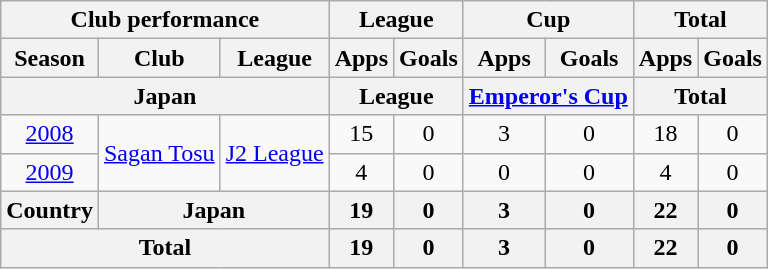<table class="wikitable" style="text-align:center;">
<tr>
<th colspan=3>Club performance</th>
<th colspan=2>League</th>
<th colspan=2>Cup</th>
<th colspan=2>Total</th>
</tr>
<tr>
<th>Season</th>
<th>Club</th>
<th>League</th>
<th>Apps</th>
<th>Goals</th>
<th>Apps</th>
<th>Goals</th>
<th>Apps</th>
<th>Goals</th>
</tr>
<tr>
<th colspan=3>Japan</th>
<th colspan=2>League</th>
<th colspan=2><a href='#'>Emperor's Cup</a></th>
<th colspan=2>Total</th>
</tr>
<tr>
<td><a href='#'>2008</a></td>
<td rowspan="2"><a href='#'>Sagan Tosu</a></td>
<td rowspan="2"><a href='#'>J2 League</a></td>
<td>15</td>
<td>0</td>
<td>3</td>
<td>0</td>
<td>18</td>
<td>0</td>
</tr>
<tr>
<td><a href='#'>2009</a></td>
<td>4</td>
<td>0</td>
<td>0</td>
<td>0</td>
<td>4</td>
<td>0</td>
</tr>
<tr>
<th rowspan=1>Country</th>
<th colspan=2>Japan</th>
<th>19</th>
<th>0</th>
<th>3</th>
<th>0</th>
<th>22</th>
<th>0</th>
</tr>
<tr>
<th colspan=3>Total</th>
<th>19</th>
<th>0</th>
<th>3</th>
<th>0</th>
<th>22</th>
<th>0</th>
</tr>
</table>
